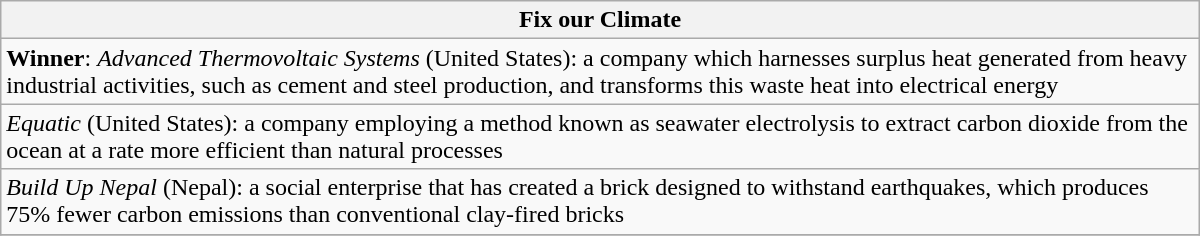<table class="wikitable" style="float:left; float:none;" width="800px">
<tr a>
<th>Fix our Climate</th>
</tr>
<tr>
<td><strong>Winner</strong>: <em>Advanced Thermovoltaic Systems</em> (United States): a company which harnesses surplus heat generated from heavy industrial activities, such as cement and steel production, and transforms this waste heat into electrical energy</td>
</tr>
<tr>
<td><em>Equatic</em> (United States): a company employing a method known as seawater electrolysis to extract carbon dioxide from the ocean at a rate more efficient than natural processes</td>
</tr>
<tr>
<td><em>Build Up Nepal</em> (Nepal): a social enterprise that has created a brick designed to withstand earthquakes, which produces 75% fewer carbon emissions than conventional clay-fired bricks</td>
</tr>
<tr>
</tr>
</table>
